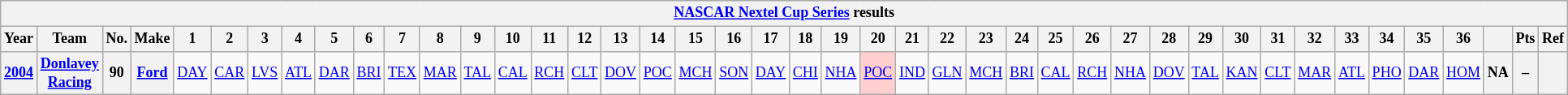<table class="wikitable" style="text-align:center; font-size:75%">
<tr>
<th colspan=45><a href='#'>NASCAR Nextel Cup Series</a> results</th>
</tr>
<tr>
<th>Year</th>
<th>Team</th>
<th>No.</th>
<th>Make</th>
<th>1</th>
<th>2</th>
<th>3</th>
<th>4</th>
<th>5</th>
<th>6</th>
<th>7</th>
<th>8</th>
<th>9</th>
<th>10</th>
<th>11</th>
<th>12</th>
<th>13</th>
<th>14</th>
<th>15</th>
<th>16</th>
<th>17</th>
<th>18</th>
<th>19</th>
<th>20</th>
<th>21</th>
<th>22</th>
<th>23</th>
<th>24</th>
<th>25</th>
<th>26</th>
<th>27</th>
<th>28</th>
<th>29</th>
<th>30</th>
<th>31</th>
<th>32</th>
<th>33</th>
<th>34</th>
<th>35</th>
<th>36</th>
<th></th>
<th>Pts</th>
<th>Ref</th>
</tr>
<tr>
<th><a href='#'>2004</a></th>
<th><a href='#'>Donlavey Racing</a></th>
<th>90</th>
<th><a href='#'>Ford</a></th>
<td><a href='#'>DAY</a></td>
<td><a href='#'>CAR</a></td>
<td><a href='#'>LVS</a></td>
<td><a href='#'>ATL</a></td>
<td><a href='#'>DAR</a></td>
<td><a href='#'>BRI</a></td>
<td><a href='#'>TEX</a></td>
<td><a href='#'>MAR</a></td>
<td><a href='#'>TAL</a></td>
<td><a href='#'>CAL</a></td>
<td><a href='#'>RCH</a></td>
<td><a href='#'>CLT</a></td>
<td><a href='#'>DOV</a></td>
<td><a href='#'>POC</a></td>
<td><a href='#'>MCH</a></td>
<td><a href='#'>SON</a></td>
<td><a href='#'>DAY</a></td>
<td><a href='#'>CHI</a></td>
<td><a href='#'>NHA</a></td>
<td style="background:#FFCFCF;"><a href='#'>POC</a><br></td>
<td><a href='#'>IND</a></td>
<td><a href='#'>GLN</a></td>
<td><a href='#'>MCH</a></td>
<td><a href='#'>BRI</a></td>
<td><a href='#'>CAL</a></td>
<td><a href='#'>RCH</a></td>
<td><a href='#'>NHA</a></td>
<td><a href='#'>DOV</a></td>
<td><a href='#'>TAL</a></td>
<td><a href='#'>KAN</a></td>
<td><a href='#'>CLT</a></td>
<td><a href='#'>MAR</a></td>
<td><a href='#'>ATL</a></td>
<td><a href='#'>PHO</a></td>
<td><a href='#'>DAR</a></td>
<td><a href='#'>HOM</a></td>
<th>NA</th>
<th>–</th>
<th></th>
</tr>
</table>
